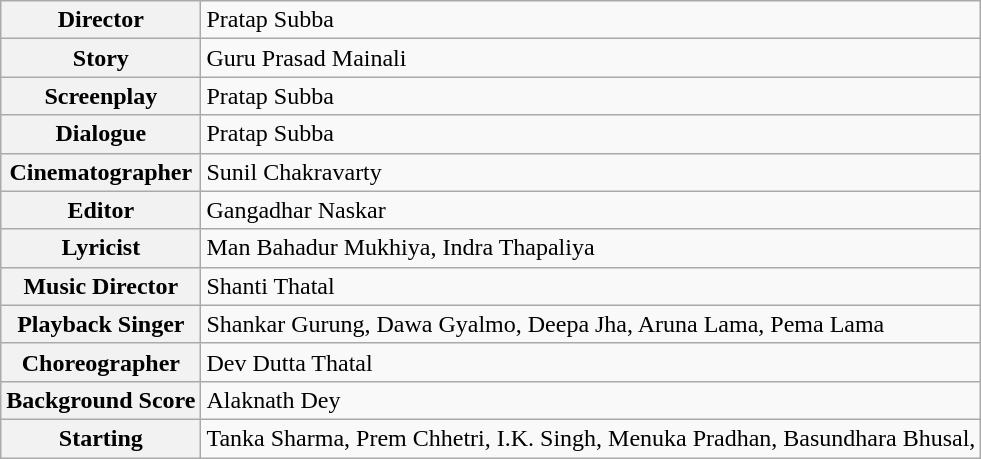<table class="wikitable">
<tr>
<th>Director</th>
<td>Pratap Subba</td>
</tr>
<tr>
<th>Story</th>
<td>Guru Prasad Mainali</td>
</tr>
<tr>
<th>Screenplay</th>
<td>Pratap Subba</td>
</tr>
<tr>
<th>Dialogue</th>
<td>Pratap Subba</td>
</tr>
<tr>
<th>Cinematographer</th>
<td>Sunil Chakravarty</td>
</tr>
<tr>
<th>Editor</th>
<td>Gangadhar Naskar</td>
</tr>
<tr>
<th>Lyricist</th>
<td>Man Bahadur Mukhiya, Indra Thapaliya</td>
</tr>
<tr>
<th>Music Director</th>
<td>Shanti Thatal</td>
</tr>
<tr>
<th>Playback Singer</th>
<td>Shankar Gurung, Dawa Gyalmo, Deepa Jha, Aruna Lama, Pema Lama</td>
</tr>
<tr>
<th>Choreographer</th>
<td>Dev Dutta Thatal</td>
</tr>
<tr>
<th>Background Score</th>
<td>Alaknath Dey</td>
</tr>
<tr>
<th>Starting</th>
<td>Tanka Sharma, Prem Chhetri, I.K. Singh, Menuka Pradhan, Basundhara Bhusal,</td>
</tr>
</table>
